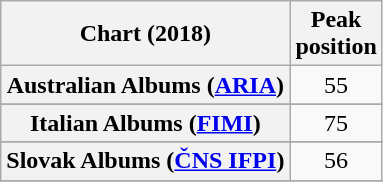<table class="wikitable sortable plainrowheaders" style="text-align:center">
<tr>
<th scope="col">Chart (2018)</th>
<th scope="col">Peak<br> position</th>
</tr>
<tr>
<th scope="row">Australian Albums (<a href='#'>ARIA</a>)</th>
<td>55</td>
</tr>
<tr>
</tr>
<tr>
</tr>
<tr>
</tr>
<tr>
</tr>
<tr>
</tr>
<tr>
</tr>
<tr>
</tr>
<tr>
</tr>
<tr>
</tr>
<tr>
<th scope="row">Italian Albums (<a href='#'>FIMI</a>)</th>
<td>75</td>
</tr>
<tr>
</tr>
<tr>
<th scope="row">Slovak Albums (<a href='#'>ČNS IFPI</a>)</th>
<td>56</td>
</tr>
<tr>
</tr>
<tr>
</tr>
<tr>
</tr>
<tr>
</tr>
<tr>
</tr>
</table>
